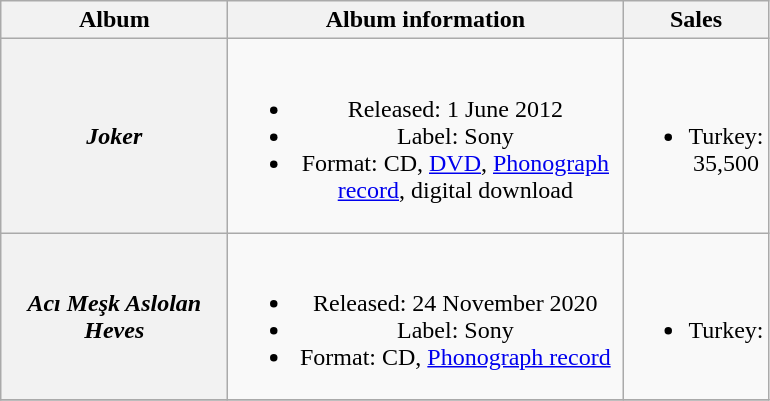<table class="wikitable plainrowheaders" style="text-align:center;" border="1">
<tr>
<th scope="col" style="width:9em;">Album</th>
<th scope="col" style="width:16em;">Album information</th>
<th scope="col" style="width:5em;">Sales</th>
</tr>
<tr>
<th scope="row"><em>Joker</em></th>
<td><br><ul><li>Released: 1 June 2012</li><li>Label: Sony</li><li>Format: CD, <a href='#'>DVD</a>, <a href='#'>Phonograph record</a>, digital download</li></ul></td>
<td><br><ul><li>Turkey: 35,500</li></ul></td>
</tr>
<tr>
<th scope="row"><em>Acı Meşk Aslolan Heves</em></th>
<td><br><ul><li>Released: 24 November 2020</li><li>Label: Sony</li><li>Format: CD, <a href='#'>Phonograph record</a></li></ul></td>
<td><br><ul><li>Turkey:</li></ul></td>
</tr>
<tr>
</tr>
</table>
